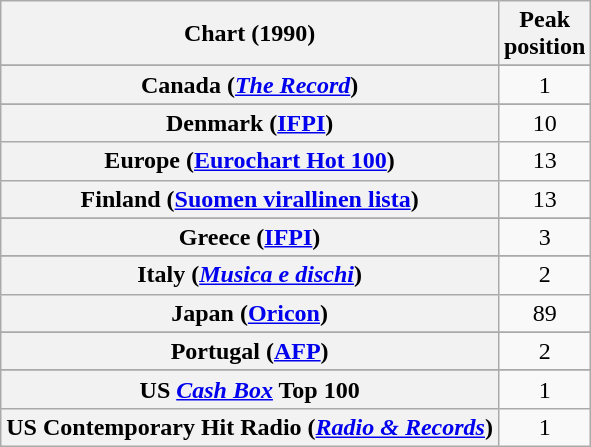<table class="wikitable sortable plainrowheaders" style="text-align:center">
<tr>
<th scope="col">Chart (1990)</th>
<th scope="col">Peak<br>position</th>
</tr>
<tr>
</tr>
<tr>
</tr>
<tr>
</tr>
<tr>
<th scope="row">Canada (<a href='#'><em>The Record</em></a>)</th>
<td>1</td>
</tr>
<tr>
</tr>
<tr>
</tr>
<tr>
<th scope="row">Denmark (<a href='#'>IFPI</a>)</th>
<td>10</td>
</tr>
<tr>
<th scope="row">Europe (<a href='#'>Eurochart Hot 100</a>)</th>
<td>13</td>
</tr>
<tr>
<th scope="row">Finland (<a href='#'>Suomen virallinen lista</a>)</th>
<td>13</td>
</tr>
<tr>
</tr>
<tr>
</tr>
<tr>
<th scope="row">Greece (<a href='#'>IFPI</a>)</th>
<td>3</td>
</tr>
<tr>
</tr>
<tr>
<th scope="row">Italy (<em><a href='#'>Musica e dischi</a></em>)</th>
<td>2</td>
</tr>
<tr>
<th scope="row">Japan (<a href='#'>Oricon</a>)</th>
<td>89</td>
</tr>
<tr>
</tr>
<tr>
</tr>
<tr>
</tr>
<tr>
</tr>
<tr>
<th scope="row">Portugal (<a href='#'>AFP</a>)</th>
<td>2</td>
</tr>
<tr>
</tr>
<tr>
</tr>
<tr>
</tr>
<tr>
</tr>
<tr>
</tr>
<tr>
<th scope="row">US <em><a href='#'>Cash Box</a></em> Top 100</th>
<td>1</td>
</tr>
<tr>
<th scope="row">US Contemporary Hit Radio (<em><a href='#'>Radio & Records</a></em>)</th>
<td>1</td>
</tr>
</table>
